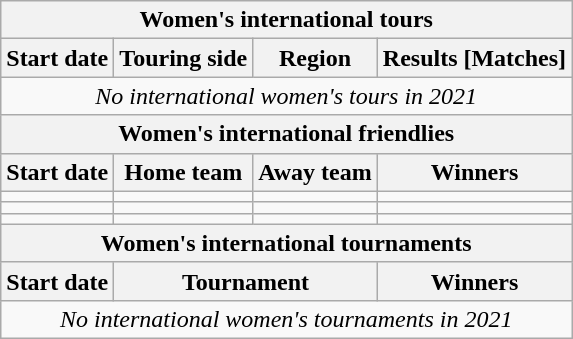<table class="wikitable unsortable" style="text-align:center; white-space:nowrap">
<tr>
<th colspan=4>Women's international tours</th>
</tr>
<tr>
<th rowspan=1>Start date</th>
<th rowspan=1>Touring side</th>
<th rowspan=1>Region</th>
<th colspan=1>Results [Matches]</th>
</tr>
<tr>
<td colspan=4><em>No international women's tours in 2021</em></td>
</tr>
<tr>
<th colspan=4>Women's international friendlies</th>
</tr>
<tr>
<th rowspan=1>Start date</th>
<th rowspan=1>Home team</th>
<th rowspan=1>Away team</th>
<th>Winners</th>
</tr>
<tr>
<td style="text-align:left"><a href='#'></a></td>
<td style="text-align:left"></td>
<td style="text-align:left"></td>
<td style="text-align:left"></td>
</tr>
<tr>
<td style="text-align:left"><a href='#'></a></td>
<td style="text-align:left"></td>
<td style="text-align:left"></td>
<td style="text-align:left"></td>
</tr>
<tr>
<td style="text-align:left"><a href='#'></a></td>
<td style="text-align:left"></td>
<td style="text-align:left"></td>
<td style="text-align:left"></td>
</tr>
<tr>
<th colspan=4>Women's international tournaments</th>
</tr>
<tr>
<th>Start date</th>
<th colspan=2>Tournament</th>
<th>Winners</th>
</tr>
<tr>
<td colspan=4><em>No international women's tournaments in 2021</em></td>
</tr>
</table>
